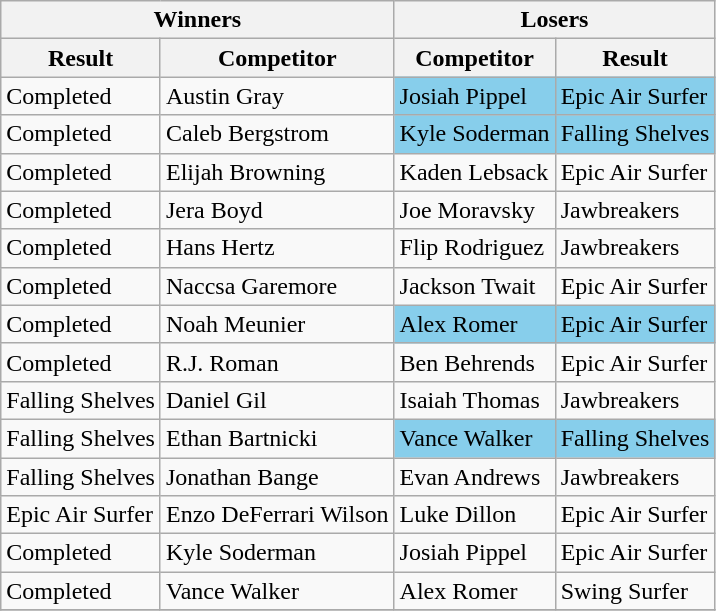<table class="wikitable sortable mw-collapsible">
<tr>
<th Colspan="2">Winners</th>
<th Colspan="2">Losers</th>
</tr>
<tr>
<th>Result</th>
<th>Competitor</th>
<th>Competitor</th>
<th>Result</th>
</tr>
<tr>
<td>Completed</td>
<td>Austin Gray</td>
<td style="background-color:skyblue ">Josiah Pippel</td>
<td style="background-color:skyblue ">Epic Air Surfer</td>
</tr>
<tr>
<td>Completed</td>
<td>Caleb Bergstrom</td>
<td style="background-color:skyblue ">Kyle Soderman</td>
<td style="background-color:skyblue ">Falling Shelves</td>
</tr>
<tr>
<td>Completed</td>
<td>Elijah Browning</td>
<td>Kaden Lebsack</td>
<td>Epic Air Surfer</td>
</tr>
<tr>
<td>Completed</td>
<td>Jera Boyd</td>
<td>Joe Moravsky</td>
<td>Jawbreakers</td>
</tr>
<tr>
<td>Completed</td>
<td>Hans Hertz</td>
<td>Flip Rodriguez</td>
<td>Jawbreakers</td>
</tr>
<tr>
<td>Completed</td>
<td>Naccsa Garemore</td>
<td>Jackson Twait</td>
<td>Epic Air Surfer</td>
</tr>
<tr>
<td>Completed</td>
<td>Noah Meunier</td>
<td style="background-color:skyblue ">Alex Romer</td>
<td style="background-color:skyblue ">Epic Air Surfer</td>
</tr>
<tr>
<td>Completed</td>
<td>R.J. Roman</td>
<td>Ben Behrends</td>
<td>Epic Air Surfer</td>
</tr>
<tr>
<td>Falling Shelves</td>
<td>Daniel Gil</td>
<td>Isaiah Thomas</td>
<td>Jawbreakers</td>
</tr>
<tr>
<td>Falling Shelves</td>
<td>Ethan Bartnicki</td>
<td style="background-color:skyblue ">Vance Walker</td>
<td style="background-color:skyblue ">Falling Shelves</td>
</tr>
<tr>
<td>Falling Shelves</td>
<td>Jonathan Bange</td>
<td>Evan Andrews</td>
<td>Jawbreakers</td>
</tr>
<tr>
<td>Epic Air Surfer</td>
<td>Enzo DeFerrari Wilson</td>
<td>Luke Dillon</td>
<td>Epic Air Surfer</td>
</tr>
<tr>
<td>Completed</td>
<td>Kyle Soderman</td>
<td>Josiah Pippel</td>
<td>Epic Air Surfer</td>
</tr>
<tr>
<td>Completed</td>
<td>Vance Walker</td>
<td>Alex Romer</td>
<td>Swing Surfer</td>
</tr>
<tr>
</tr>
</table>
